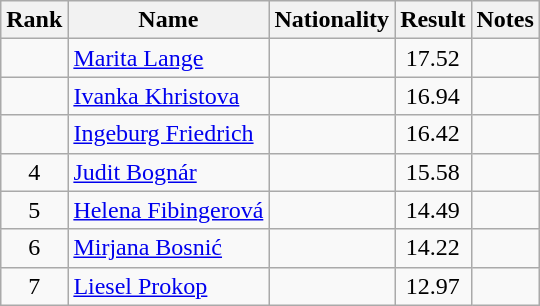<table class="wikitable sortable" style="text-align:center">
<tr>
<th>Rank</th>
<th>Name</th>
<th>Nationality</th>
<th>Result</th>
<th>Notes</th>
</tr>
<tr>
<td></td>
<td align="left"><a href='#'>Marita Lange</a></td>
<td align=left></td>
<td>17.52</td>
<td></td>
</tr>
<tr>
<td></td>
<td align="left"><a href='#'>Ivanka Khristova</a></td>
<td align=left></td>
<td>16.94</td>
<td></td>
</tr>
<tr>
<td></td>
<td align="left"><a href='#'>Ingeburg Friedrich</a></td>
<td align=left></td>
<td>16.42</td>
<td></td>
</tr>
<tr>
<td>4</td>
<td align="left"><a href='#'>Judit Bognár</a></td>
<td align=left></td>
<td>15.58</td>
<td></td>
</tr>
<tr>
<td>5</td>
<td align="left"><a href='#'>Helena Fibingerová</a></td>
<td align=left></td>
<td>14.49</td>
<td></td>
</tr>
<tr>
<td>6</td>
<td align="left"><a href='#'>Mirjana Bosnić</a></td>
<td align=left></td>
<td>14.22</td>
<td></td>
</tr>
<tr>
<td>7</td>
<td align="left"><a href='#'>Liesel Prokop</a></td>
<td align=left></td>
<td>12.97</td>
<td></td>
</tr>
</table>
